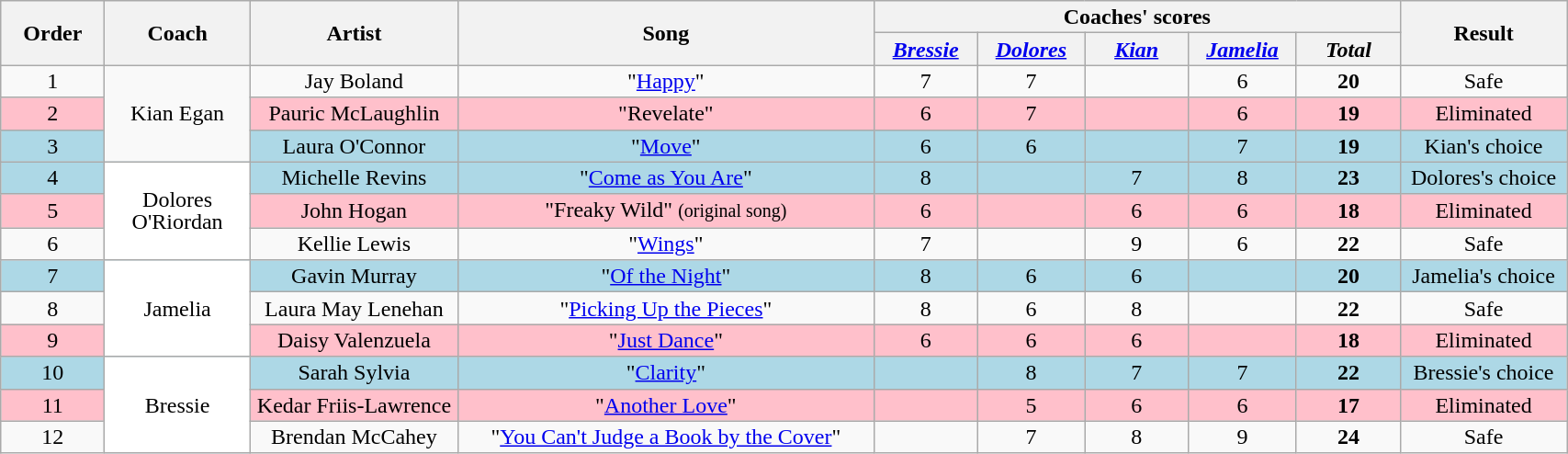<table class="wikitable" style="text-align:center; line-height:16px; width:90%;">
<tr>
<th scope="col" rowspan="2" width="05%">Order</th>
<th scope="col" rowspan="2" width="7%">Coach</th>
<th scope="col" rowspan="2" width="10%">Artist</th>
<th scope="col" rowspan="2" width="20%">Song</th>
<th scope="col" colspan="5" width="10%">Coaches' scores</th>
<th scope="col" rowspan="2" width="8%">Result</th>
</tr>
<tr>
<th width="5%"><em><a href='#'>Bressie</a></em></th>
<th width="5%"><em><a href='#'>Dolores</a></em></th>
<th width="5%"><em><a href='#'>Kian</a></em></th>
<th width="5%"><em><a href='#'>Jamelia</a></em></th>
<th width="5%"><em>Total</em></th>
</tr>
<tr>
<td>1</td>
<td rowspan="3">Kian Egan</td>
<td>Jay Boland</td>
<td>"<a href='#'>Happy</a>"</td>
<td>7</td>
<td>7</td>
<td></td>
<td>6</td>
<td><strong>20</strong></td>
<td>Safe</td>
</tr>
<tr style="background:pink;">
<td>2</td>
<td>Pauric McLaughlin</td>
<td>"Revelate"</td>
<td>6</td>
<td>7</td>
<td></td>
<td>6</td>
<td><strong>19</strong></td>
<td>Eliminated</td>
</tr>
<tr style="background:lightblue;">
<td>3</td>
<td>Laura O'Connor</td>
<td>"<a href='#'>Move</a>"</td>
<td>6</td>
<td>6</td>
<td></td>
<td>7</td>
<td><strong>19</strong></td>
<td>Kian's choice</td>
</tr>
<tr style="background:lightblue;">
<td>4</td>
<td rowspan="3" style="background:white;">Dolores O'Riordan</td>
<td>Michelle Revins</td>
<td>"<a href='#'>Come as You Are</a>"</td>
<td>8</td>
<td></td>
<td>7</td>
<td>8</td>
<td><strong>23</strong></td>
<td>Dolores's choice</td>
</tr>
<tr style="background:pink;">
<td>5</td>
<td>John Hogan</td>
<td>"Freaky Wild" <small>(original song)</small></td>
<td>6</td>
<td></td>
<td>6</td>
<td>6</td>
<td><strong>18</strong></td>
<td>Eliminated</td>
</tr>
<tr>
<td>6</td>
<td>Kellie Lewis</td>
<td>"<a href='#'>Wings</a>"</td>
<td>7</td>
<td></td>
<td>9</td>
<td>6</td>
<td><strong>22</strong></td>
<td>Safe</td>
</tr>
<tr style="background:lightblue;">
<td>7</td>
<td rowspan="3" style="background:white;">Jamelia</td>
<td>Gavin Murray</td>
<td>"<a href='#'>Of the Night</a>"</td>
<td>8</td>
<td>6</td>
<td>6</td>
<td></td>
<td><strong>20</strong></td>
<td>Jamelia's choice</td>
</tr>
<tr>
<td>8</td>
<td>Laura May Lenehan</td>
<td>"<a href='#'>Picking Up the Pieces</a>"</td>
<td>8</td>
<td>6</td>
<td>8</td>
<td></td>
<td><strong>22</strong></td>
<td>Safe</td>
</tr>
<tr style="background:pink;">
<td>9</td>
<td>Daisy Valenzuela</td>
<td>"<a href='#'>Just Dance</a>"</td>
<td>6</td>
<td>6</td>
<td>6</td>
<td></td>
<td><strong>18</strong></td>
<td>Eliminated</td>
</tr>
<tr style="background:lightblue;">
<td>10</td>
<td rowspan="3" style="background:white;">Bressie</td>
<td>Sarah Sylvia</td>
<td>"<a href='#'>Clarity</a>"</td>
<td></td>
<td>8</td>
<td>7</td>
<td>7</td>
<td><strong>22</strong></td>
<td>Bressie's choice</td>
</tr>
<tr style="background:pink;">
<td>11</td>
<td>Kedar Friis-Lawrence</td>
<td>"<a href='#'>Another Love</a>"</td>
<td></td>
<td>5</td>
<td>6</td>
<td>6</td>
<td><strong>17</strong></td>
<td>Eliminated</td>
</tr>
<tr>
<td>12</td>
<td>Brendan McCahey</td>
<td>"<a href='#'>You Can't Judge a Book by the Cover</a>"</td>
<td></td>
<td>7</td>
<td>8</td>
<td>9</td>
<td><strong>24</strong></td>
<td>Safe</td>
</tr>
</table>
